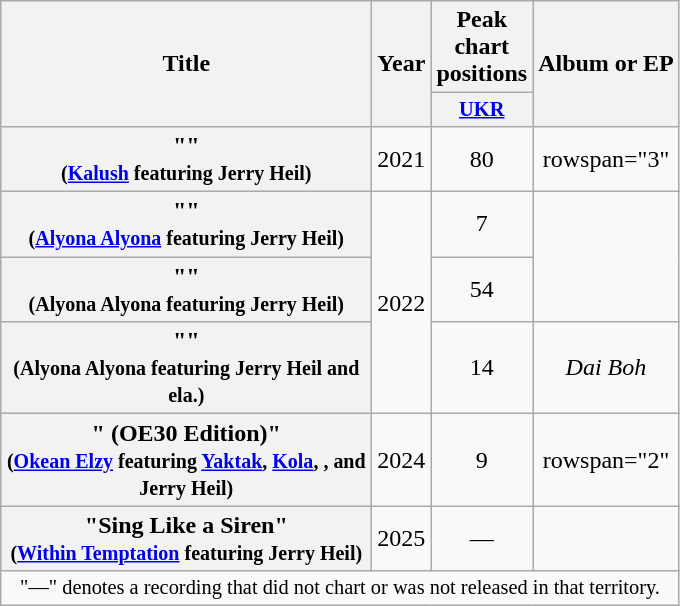<table class="wikitable plainrowheaders" style="text-align:center;">
<tr>
<th scope="col" rowspan="2" style="width:15em;">Title</th>
<th scope="col" rowspan="2">Year</th>
<th scope="col" colspan="1">Peak chart positions</th>
<th scope="col" rowspan="2">Album or EP</th>
</tr>
<tr>
<th scope="col" style="width:3em;font-size:85%;"><a href='#'>UKR</a><br></th>
</tr>
<tr>
<th scope="row">""<br><small>(<a href='#'>Kalush</a> featuring Jerry Heil)</small></th>
<td>2021</td>
<td>80</td>
<td>rowspan="3" </td>
</tr>
<tr>
<th scope="row">""<br><small>(<a href='#'>Alyona Alyona</a> featuring Jerry Heil)</small></th>
<td rowspan="3">2022</td>
<td>7</td>
</tr>
<tr>
<th scope="row">""<br><small>(Alyona Alyona featuring Jerry Heil)</small></th>
<td>54</td>
</tr>
<tr>
<th scope="row">""<br><small>(Alyona Alyona featuring Jerry Heil and ela.)</small></th>
<td>14</td>
<td><em>Dai Boh</em></td>
</tr>
<tr>
<th scope="row">" (OE30 Edition)"<br><small>(<a href='#'>Okean Elzy</a> featuring <a href='#'>Yaktak</a>, <a href='#'>Kola</a>, , and Jerry Heil)</small></th>
<td>2024</td>
<td>9</td>
<td>rowspan="2" </td>
</tr>
<tr>
<th scope="row">"Sing Like a Siren"<br><small>(<a href='#'>Within Temptation</a> featuring Jerry Heil)</small></th>
<td>2025</td>
<td>—</td>
</tr>
<tr>
<td colspan="5" style="font-size:85%">"—" denotes a recording that did not chart or was not released in that territory.</td>
</tr>
</table>
